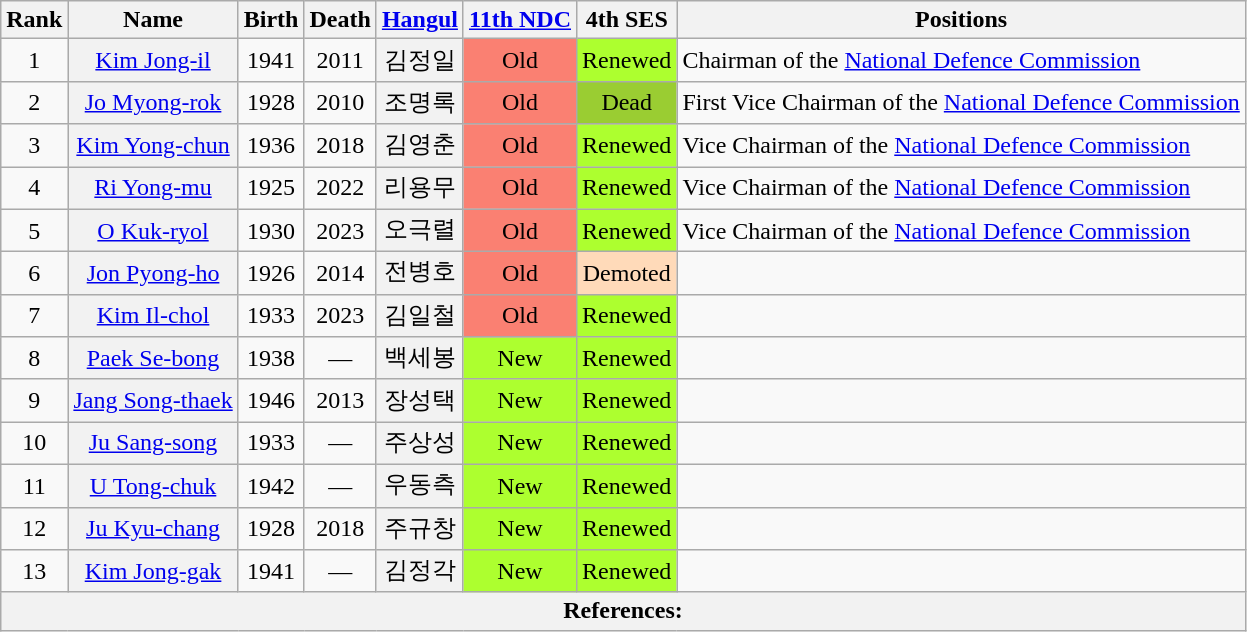<table class="wikitable sortable">
<tr>
<th>Rank</th>
<th>Name</th>
<th>Birth</th>
<th>Death</th>
<th class="unsortable"><a href='#'>Hangul</a></th>
<th><a href='#'>11th NDC</a></th>
<th>4th SES</th>
<th>Positions</th>
</tr>
<tr>
<td align="center">1</td>
<th align="center" scope="row" style="font-weight:normal;"><a href='#'>Kim Jong-il</a></th>
<td align="center">1941</td>
<td align="center">2011</td>
<th align="center" scope="row" style="font-weight:normal;">김정일</th>
<td style="background: Salmon" align="center">Old</td>
<td align="center" style="background: GreenYellow">Renewed</td>
<td>Chairman of the <a href='#'>National Defence Commission</a></td>
</tr>
<tr>
<td align="center">2</td>
<th align="center" scope="row" style="font-weight:normal;"><a href='#'>Jo Myong-rok</a></th>
<td align="center">1928</td>
<td align="center">2010</td>
<th align="center" scope="row" style="font-weight:normal;">조명록</th>
<td style="background: Salmon" align="center">Old</td>
<td data-sort-value="1" align="center" style="background: YellowGreen">Dead</td>
<td>First Vice Chairman of the <a href='#'>National Defence Commission</a></td>
</tr>
<tr>
<td align="center">3</td>
<th align="center" scope="row" style="font-weight:normal;"><a href='#'>Kim Yong-chun</a></th>
<td align="center">1936</td>
<td align="center">2018</td>
<th align="center" scope="row" style="font-weight:normal;">김영춘</th>
<td style="background: Salmon" align="center">Old</td>
<td align="center" style="background: GreenYellow">Renewed</td>
<td>Vice Chairman of the <a href='#'>National Defence Commission</a></td>
</tr>
<tr>
<td align="center">4</td>
<th align="center" scope="row" style="font-weight:normal;"><a href='#'>Ri Yong-mu</a></th>
<td align="center">1925</td>
<td align="center">2022</td>
<th align="center" scope="row" style="font-weight:normal;">리용무</th>
<td style="background: Salmon" align="center">Old</td>
<td align="center" style="background: GreenYellow">Renewed</td>
<td>Vice Chairman of the <a href='#'>National Defence Commission</a></td>
</tr>
<tr>
<td align="center">5</td>
<th align="center" scope="row" style="font-weight:normal;"><a href='#'>O Kuk-ryol</a></th>
<td align="center">1930</td>
<td align="center">2023</td>
<th align="center" scope="row" style="font-weight:normal;">오극렬</th>
<td style="background: Salmon" align="center">Old</td>
<td align="center" style="background: GreenYellow">Renewed</td>
<td>Vice Chairman of the <a href='#'>National Defence Commission</a></td>
</tr>
<tr>
<td align="center">6</td>
<th align="center" scope="row" style="font-weight:normal;"><a href='#'>Jon Pyong-ho</a></th>
<td align="center">1926</td>
<td align="center">2014</td>
<th align="center" scope="row" style="font-weight:normal;">전병호</th>
<td style="background: Salmon" align="center">Old</td>
<td style="background: PeachPuff" align="center">Demoted</td>
<td></td>
</tr>
<tr>
<td align="center">7</td>
<th align="center" scope="row" style="font-weight:normal;"><a href='#'>Kim Il-chol</a></th>
<td align="center">1933</td>
<td align="center">2023</td>
<th align="center" scope="row" style="font-weight:normal;">김일철</th>
<td style="background: Salmon" align="center">Old</td>
<td align="center" style="background: GreenYellow">Renewed</td>
<td></td>
</tr>
<tr>
<td align="center">8</td>
<th align="center" scope="row" style="font-weight:normal;"><a href='#'>Paek Se-bong</a></th>
<td align="center">1938</td>
<td align="center">—</td>
<th align="center" scope="row" style="font-weight:normal;">백세봉</th>
<td align="center" style="background: GreenYellow">New</td>
<td align="center" style="background: GreenYellow">Renewed</td>
<td></td>
</tr>
<tr>
<td align="center">9</td>
<th align="center" scope="row" style="font-weight:normal;"><a href='#'>Jang Song-thaek</a></th>
<td align="center">1946</td>
<td align="center">2013</td>
<th align="center" scope="row" style="font-weight:normal;">장성택</th>
<td align="center" style="background: GreenYellow">New</td>
<td align="center" style="background: GreenYellow">Renewed</td>
<td></td>
</tr>
<tr>
<td align="center">10</td>
<th align="center" scope="row" style="font-weight:normal;"><a href='#'>Ju Sang-song</a></th>
<td align="center">1933</td>
<td align="center">—</td>
<th align="center" scope="row" style="font-weight:normal;">주상성</th>
<td align="center" style="background: GreenYellow">New</td>
<td align="center" style="background: GreenYellow">Renewed</td>
<td></td>
</tr>
<tr>
<td align="center">11</td>
<th align="center" scope="row" style="font-weight:normal;"><a href='#'>U Tong-chuk</a></th>
<td align="center">1942</td>
<td align="center">—</td>
<th align="center" scope="row" style="font-weight:normal;">우동측</th>
<td align="center" style="background: GreenYellow">New</td>
<td align="center" style="background: GreenYellow">Renewed</td>
<td></td>
</tr>
<tr>
<td align="center">12</td>
<th align="center" scope="row" style="font-weight:normal;"><a href='#'>Ju Kyu-chang</a></th>
<td align="center">1928</td>
<td align="center">2018</td>
<th align="center" scope="row" style="font-weight:normal;">주규창</th>
<td align="center" style="background: GreenYellow">New</td>
<td align="center" style="background: GreenYellow">Renewed</td>
<td></td>
</tr>
<tr>
<td align="center">13</td>
<th align="center" scope="row" style="font-weight:normal;"><a href='#'>Kim Jong-gak</a></th>
<td align="center">1941</td>
<td align="center">—</td>
<th align="center" scope="row" style="font-weight:normal;">김정각</th>
<td align="center" style="background: GreenYellow">New</td>
<td align="center" style="background: GreenYellow">Renewed</td>
<td></td>
</tr>
<tr>
<th colspan="8" unsortable><strong>References:</strong><br></th>
</tr>
</table>
